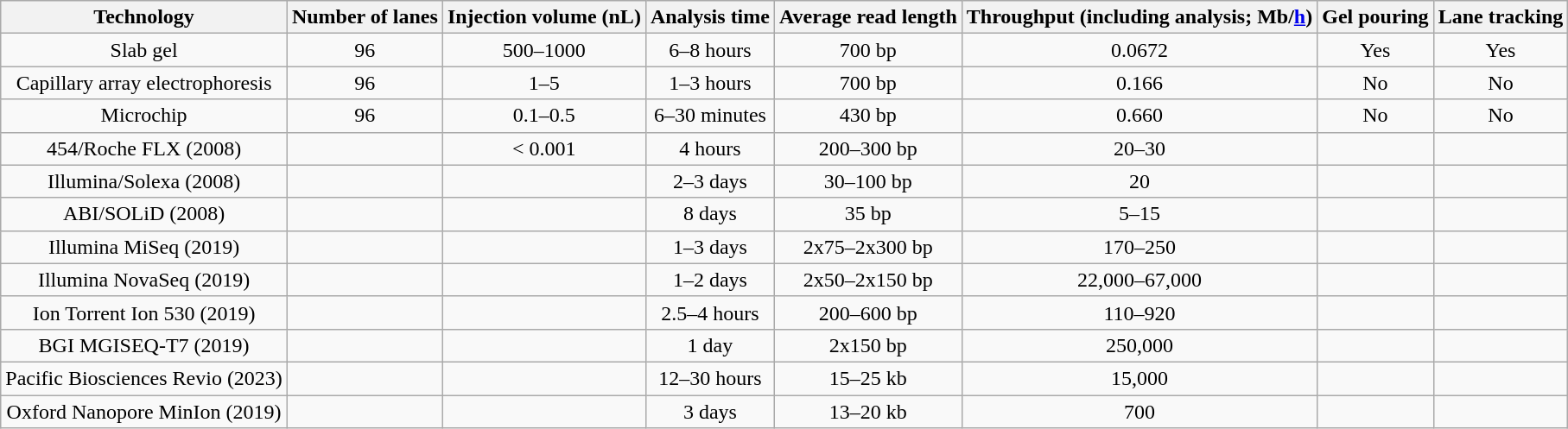<table class="wikitable sortable" style="text-align: center;">
<tr>
<th>Technology</th>
<th>Number of lanes</th>
<th>Injection volume (nL)</th>
<th>Analysis time</th>
<th>Average read length</th>
<th data-sort-type="text">Throughput (including analysis; Mb/<a href='#'>h</a>)</th>
<th>Gel pouring</th>
<th>Lane tracking</th>
</tr>
<tr>
<td>Slab gel</td>
<td>96</td>
<td>500–1000</td>
<td>6–8 hours</td>
<td>700 bp</td>
<td>0.0672</td>
<td>Yes</td>
<td>Yes</td>
</tr>
<tr>
<td>Capillary array electrophoresis</td>
<td>96</td>
<td>1–5</td>
<td>1–3 hours</td>
<td>700 bp</td>
<td>0.166</td>
<td>No</td>
<td>No</td>
</tr>
<tr>
<td>Microchip</td>
<td>96</td>
<td>0.1–0.5</td>
<td>6–30 minutes</td>
<td>430 bp</td>
<td>0.660</td>
<td>No</td>
<td>No</td>
</tr>
<tr>
<td>454/Roche FLX (2008)</td>
<td></td>
<td>< 0.001</td>
<td>4 hours</td>
<td>200–300 bp</td>
<td>20–30</td>
<td></td>
<td></td>
</tr>
<tr>
<td>Illumina/Solexa (2008)</td>
<td></td>
<td></td>
<td>2–3 days</td>
<td>30–100 bp</td>
<td>20</td>
<td></td>
<td></td>
</tr>
<tr>
<td>ABI/SOLiD (2008)</td>
<td></td>
<td></td>
<td>8 days</td>
<td>35 bp</td>
<td>5–15</td>
<td></td>
<td></td>
</tr>
<tr>
<td>Illumina MiSeq (2019)</td>
<td></td>
<td></td>
<td>1–3 days</td>
<td>2x75–2x300 bp</td>
<td>170–250</td>
<td></td>
<td></td>
</tr>
<tr>
<td>Illumina NovaSeq (2019)</td>
<td></td>
<td></td>
<td>1–2 days</td>
<td>2x50–2x150 bp</td>
<td>22,000–67,000</td>
<td></td>
<td></td>
</tr>
<tr>
<td>Ion Torrent Ion 530 (2019)</td>
<td></td>
<td></td>
<td>2.5–4 hours</td>
<td>200–600 bp</td>
<td>110–920</td>
<td></td>
<td></td>
</tr>
<tr>
<td>BGI MGISEQ-T7 (2019)</td>
<td></td>
<td></td>
<td>1 day</td>
<td>2x150 bp</td>
<td>250,000</td>
<td></td>
<td></td>
</tr>
<tr>
<td>Pacific Biosciences Revio (2023)</td>
<td></td>
<td></td>
<td>12–30 hours</td>
<td>15–25 kb</td>
<td>15,000</td>
<td></td>
<td></td>
</tr>
<tr>
<td>Oxford Nanopore MinIon (2019)</td>
<td></td>
<td></td>
<td>3 days</td>
<td>13–20 kb</td>
<td>700</td>
<td></td>
<td></td>
</tr>
</table>
